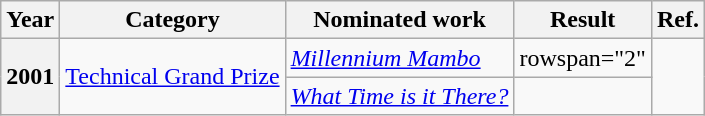<table class="wikitable">
<tr>
<th scope="col">Year</th>
<th scope="col">Category</th>
<th scope="col">Nominated work</th>
<th scope="col">Result</th>
<th scope="col">Ref.</th>
</tr>
<tr>
<th scope="row" rowspan="2">2001</th>
<td rowspan="2"><a href='#'>Technical Grand Prize</a></td>
<td><em><a href='#'>Millennium Mambo</a></em></td>
<td>rowspan="2"  </td>
<td rowspan="2" align="center"></td>
</tr>
<tr>
<td><em><a href='#'>What Time is it There?</a></em></td>
</tr>
</table>
